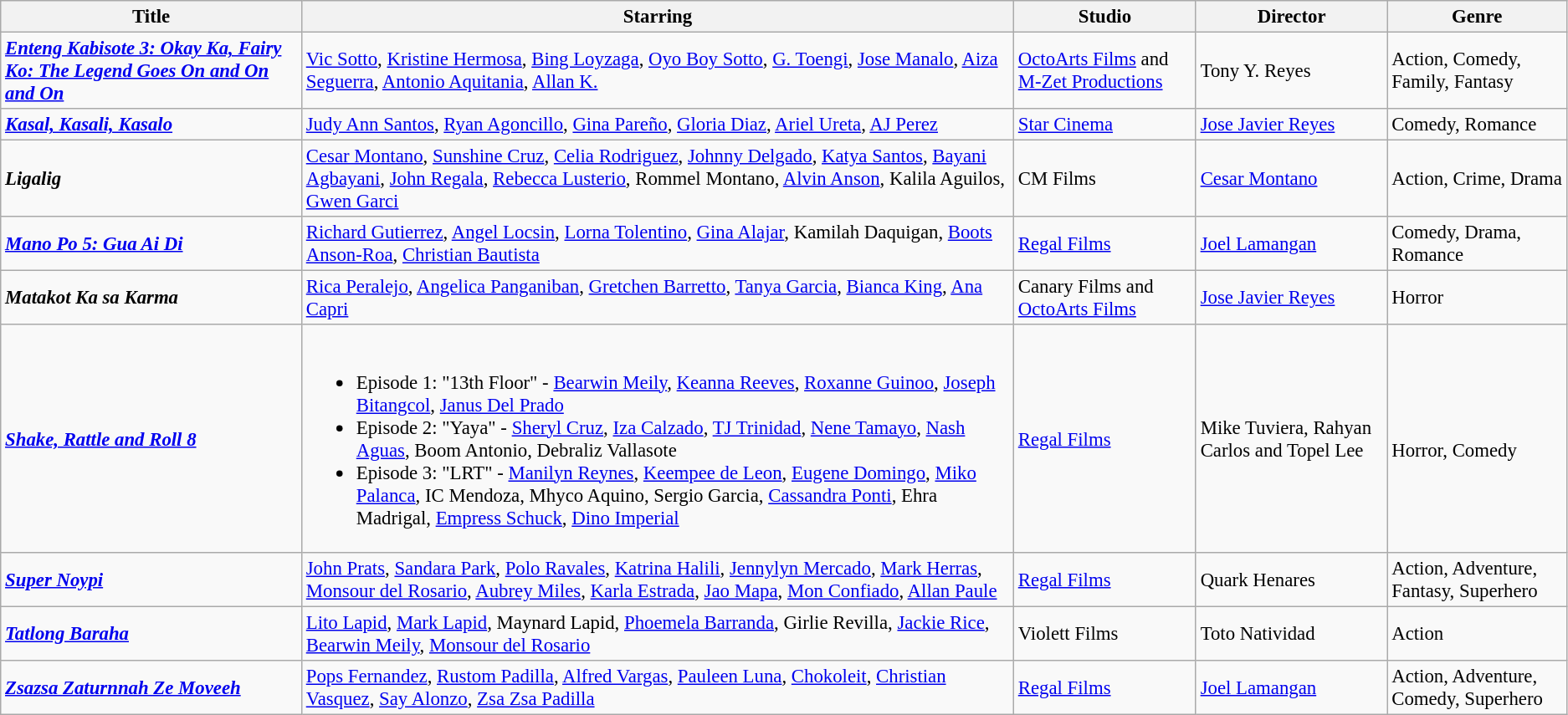<table class="wikitable" style="font-size:95%">
<tr>
<th>Title</th>
<th>Starring</th>
<th>Studio</th>
<th>Director</th>
<th>Genre</th>
</tr>
<tr>
<td><strong><em><a href='#'>Enteng Kabisote 3: Okay Ka, Fairy Ko: The Legend Goes On and On and On</a></em></strong></td>
<td><a href='#'>Vic Sotto</a>, <a href='#'>Kristine Hermosa</a>, <a href='#'>Bing Loyzaga</a>, <a href='#'>Oyo Boy Sotto</a>, <a href='#'>G. Toengi</a>, <a href='#'>Jose Manalo</a>, <a href='#'>Aiza Seguerra</a>, <a href='#'>Antonio Aquitania</a>, <a href='#'>Allan K.</a></td>
<td><a href='#'>OctoArts Films</a> and <a href='#'>M-Zet Productions</a></td>
<td>Tony Y. Reyes</td>
<td>Action, Comedy, Family, Fantasy</td>
</tr>
<tr>
<td><strong><em><a href='#'>Kasal, Kasali, Kasalo</a></em></strong></td>
<td><a href='#'>Judy Ann Santos</a>, <a href='#'>Ryan Agoncillo</a>, <a href='#'>Gina Pareño</a>, <a href='#'>Gloria Diaz</a>, <a href='#'>Ariel Ureta</a>, <a href='#'>AJ Perez</a></td>
<td><a href='#'>Star Cinema</a></td>
<td><a href='#'>Jose Javier Reyes</a></td>
<td>Comedy, Romance</td>
</tr>
<tr>
<td><strong><em>Ligalig</em></strong></td>
<td><a href='#'>Cesar Montano</a>, <a href='#'>Sunshine Cruz</a>, <a href='#'>Celia Rodriguez</a>, <a href='#'>Johnny Delgado</a>, <a href='#'>Katya Santos</a>, <a href='#'>Bayani Agbayani</a>, <a href='#'>John Regala</a>, <a href='#'>Rebecca Lusterio</a>, Rommel Montano, <a href='#'>Alvin Anson</a>, Kalila Aguilos, <a href='#'>Gwen Garci</a></td>
<td>CM Films</td>
<td><a href='#'>Cesar Montano</a></td>
<td>Action, Crime, Drama</td>
</tr>
<tr>
<td><strong><em><a href='#'>Mano Po 5: Gua Ai Di</a></em></strong></td>
<td><a href='#'>Richard Gutierrez</a>, <a href='#'>Angel Locsin</a>, <a href='#'>Lorna Tolentino</a>, <a href='#'>Gina Alajar</a>, Kamilah Daquigan, <a href='#'>Boots Anson-Roa</a>, <a href='#'>Christian Bautista</a></td>
<td><a href='#'>Regal Films</a></td>
<td><a href='#'>Joel Lamangan</a></td>
<td>Comedy, Drama, Romance</td>
</tr>
<tr>
<td><strong><em>Matakot Ka sa Karma</em></strong></td>
<td><a href='#'>Rica Peralejo</a>, <a href='#'>Angelica Panganiban</a>, <a href='#'>Gretchen Barretto</a>, <a href='#'>Tanya Garcia</a>, <a href='#'>Bianca King</a>, <a href='#'>Ana Capri</a></td>
<td>Canary Films and <a href='#'>OctoArts Films</a></td>
<td><a href='#'>Jose Javier Reyes</a></td>
<td>Horror</td>
</tr>
<tr>
<td><strong><em><a href='#'>Shake, Rattle and Roll 8</a></em></strong></td>
<td><br><ul><li>Episode 1: "13th Floor" - <a href='#'>Bearwin Meily</a>, <a href='#'>Keanna Reeves</a>, <a href='#'>Roxanne Guinoo</a>, <a href='#'>Joseph Bitangcol</a>, <a href='#'>Janus Del Prado</a></li><li>Episode 2: "Yaya" - <a href='#'>Sheryl Cruz</a>, <a href='#'>Iza Calzado</a>, <a href='#'>TJ Trinidad</a>, <a href='#'>Nene Tamayo</a>, <a href='#'>Nash Aguas</a>, Boom Antonio, Debraliz Vallasote</li><li>Episode 3: "LRT" - <a href='#'>Manilyn Reynes</a>, <a href='#'>Keempee de Leon</a>, <a href='#'>Eugene Domingo</a>, <a href='#'>Miko Palanca</a>, IC Mendoza, Mhyco Aquino, Sergio Garcia, <a href='#'>Cassandra Ponti</a>, Ehra Madrigal, <a href='#'>Empress Schuck</a>, <a href='#'>Dino Imperial</a></li></ul></td>
<td><a href='#'>Regal Films</a></td>
<td>Mike Tuviera, Rahyan Carlos and Topel Lee</td>
<td><br>Horror, Comedy</td>
</tr>
<tr>
<td><strong><em><a href='#'>Super Noypi</a></em></strong></td>
<td><a href='#'>John Prats</a>, <a href='#'>Sandara Park</a>, <a href='#'>Polo Ravales</a>, <a href='#'>Katrina Halili</a>, <a href='#'>Jennylyn Mercado</a>, <a href='#'>Mark Herras</a>, <a href='#'>Monsour del Rosario</a>, <a href='#'>Aubrey Miles</a>, <a href='#'>Karla Estrada</a>, <a href='#'>Jao Mapa</a>, <a href='#'>Mon Confiado</a>, <a href='#'>Allan Paule</a></td>
<td><a href='#'>Regal Films</a></td>
<td>Quark Henares</td>
<td>Action, Adventure, Fantasy, Superhero</td>
</tr>
<tr>
<td><strong><em><a href='#'>Tatlong Baraha</a></em></strong></td>
<td><a href='#'>Lito Lapid</a>, <a href='#'>Mark Lapid</a>, Maynard Lapid, <a href='#'>Phoemela Barranda</a>, Girlie Revilla, <a href='#'>Jackie Rice</a>, <a href='#'>Bearwin Meily</a>, <a href='#'>Monsour del Rosario</a></td>
<td>Violett Films</td>
<td>Toto Natividad</td>
<td>Action</td>
</tr>
<tr>
<td><strong><em><a href='#'>Zsazsa Zaturnnah Ze Moveeh</a></em></strong></td>
<td><a href='#'>Pops Fernandez</a>, <a href='#'>Rustom Padilla</a>, <a href='#'>Alfred Vargas</a>, <a href='#'>Pauleen Luna</a>, <a href='#'>Chokoleit</a>, <a href='#'>Christian Vasquez</a>, <a href='#'>Say Alonzo</a>, <a href='#'>Zsa Zsa Padilla</a></td>
<td><a href='#'>Regal Films</a></td>
<td><a href='#'>Joel Lamangan</a></td>
<td>Action, Adventure, Comedy, Superhero</td>
</tr>
</table>
